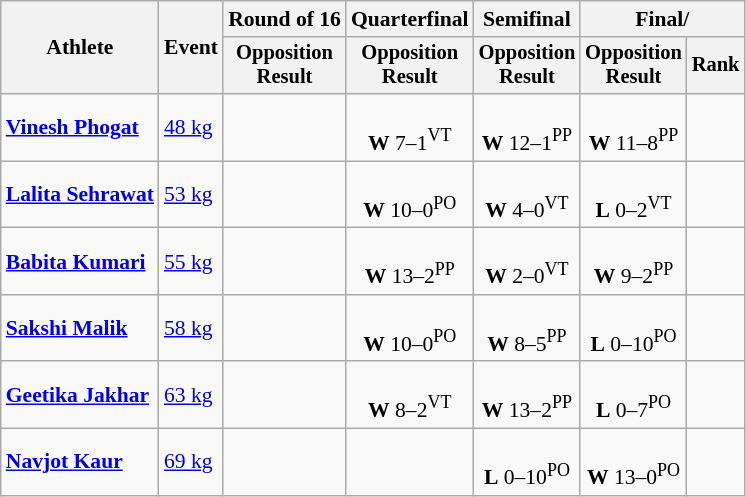<table class=wikitable style="text-align:center; font-size:90%">
<tr>
<th rowspan=2>Athlete</th>
<th rowspan=2>Event</th>
<th>Round of 16</th>
<th>Quarterfinal</th>
<th>Semifinal</th>
<th colspan=2>Final/</th>
</tr>
<tr style="font-size: 95%">
<th>Opposition<br>Result</th>
<th>Opposition<br>Result</th>
<th>Opposition<br>Result</th>
<th>Opposition<br>Result</th>
<th>Rank</th>
</tr>
<tr>
<td align=left><strong><a href='#'>Vinesh Phogat</a></strong></td>
<td align=left><a href='#'>48 kg</a></td>
<td></td>
<td><br><strong>W</strong> 7–1<sup>VT</sup></td>
<td><br><strong>W</strong> 12–1<sup>PP</sup></td>
<td><br><strong>W</strong> 11–8<sup>PP</sup></td>
<td></td>
</tr>
<tr>
<td align=left><strong><a href='#'>Lalita Sehrawat</a></strong></td>
<td align=left><a href='#'>53 kg</a></td>
<td></td>
<td><br><strong>W</strong> 10–0<sup>PO</sup></td>
<td><br><strong>W</strong> 4–0<sup>VT</sup></td>
<td><br><strong>L</strong> 0–2<sup>VT</sup></td>
<td></td>
</tr>
<tr>
<td align=left><strong><a href='#'>Babita Kumari</a></strong></td>
<td align=left><a href='#'>55 kg</a></td>
<td></td>
<td><br><strong>W</strong> 13–2<sup>PP</sup></td>
<td><br><strong>W</strong> 2–0<sup>VT</sup></td>
<td><br><strong>W</strong> 9–2<sup>PP</sup></td>
<td></td>
</tr>
<tr>
<td align=left><strong><a href='#'>Sakshi Malik</a></strong></td>
<td align=left><a href='#'>58 kg</a></td>
<td></td>
<td><br><strong>W</strong> 10–0<sup>PO</sup></td>
<td><br><strong>W</strong> 8–5<sup>PP</sup></td>
<td><br><strong>L</strong> 0–10<sup>PO</sup></td>
<td></td>
</tr>
<tr>
<td align=left><strong><a href='#'>Geetika Jakhar</a></strong></td>
<td align=left><a href='#'>63 kg</a></td>
<td></td>
<td><br><strong>W</strong> 8–2<sup>VT</sup></td>
<td><br><strong>W</strong> 13–2<sup>PP</sup></td>
<td><br><strong>L</strong> 0–7<sup>PO</sup></td>
<td></td>
</tr>
<tr>
<td align=left><strong><a href='#'>Navjot Kaur</a></strong></td>
<td align=left><a href='#'>69 kg</a></td>
<td></td>
<td></td>
<td><br><strong>L</strong> 0–10<sup>PO</sup></td>
<td><br><strong>W</strong> 13–0<sup>PO</sup></td>
<td></td>
</tr>
</table>
